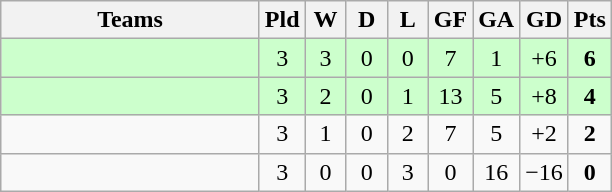<table class="wikitable" style="text-align: center;">
<tr>
<th width=165>Teams</th>
<th width=20>Pld</th>
<th width=20>W</th>
<th width=20>D</th>
<th width=20>L</th>
<th width=20>GF</th>
<th width=20>GA</th>
<th width=20>GD</th>
<th width=20>Pts</th>
</tr>
<tr align=center style="background:#ccffcc;">
<td style="text-align:left;"></td>
<td>3</td>
<td>3</td>
<td>0</td>
<td>0</td>
<td>7</td>
<td>1</td>
<td>+6</td>
<td><strong>6</strong></td>
</tr>
<tr align=center style="background:#ccffcc;">
<td style="text-align:left;"></td>
<td>3</td>
<td>2</td>
<td>0</td>
<td>1</td>
<td>13</td>
<td>5</td>
<td>+8</td>
<td><strong>4</strong></td>
</tr>
<tr align=center>
<td style="text-align:left;"></td>
<td>3</td>
<td>1</td>
<td>0</td>
<td>2</td>
<td>7</td>
<td>5</td>
<td>+2</td>
<td><strong>2</strong></td>
</tr>
<tr align=center>
<td style="text-align:left;"></td>
<td>3</td>
<td>0</td>
<td>0</td>
<td>3</td>
<td>0</td>
<td>16</td>
<td>−16</td>
<td><strong>0</strong></td>
</tr>
</table>
